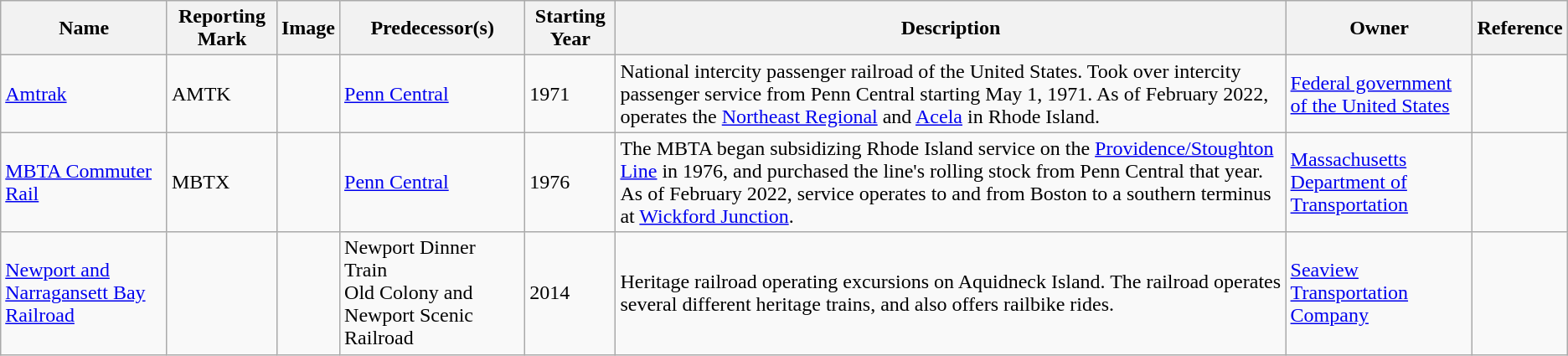<table class="wikitable">
<tr>
<th>Name</th>
<th>Reporting Mark</th>
<th>Image</th>
<th>Predecessor(s)</th>
<th>Starting Year</th>
<th>Description</th>
<th>Owner</th>
<th>Reference</th>
</tr>
<tr>
<td><a href='#'>Amtrak</a></td>
<td>AMTK</td>
<td></td>
<td><a href='#'>Penn Central</a></td>
<td>1971</td>
<td>National intercity passenger railroad of the United States. Took over intercity passenger service from Penn Central starting May 1, 1971. As of February 2022, operates the <a href='#'>Northeast Regional</a> and <a href='#'>Acela</a> in Rhode Island.</td>
<td><a href='#'>Federal government of the United States</a></td>
<td></td>
</tr>
<tr>
<td><a href='#'>MBTA Commuter Rail</a></td>
<td>MBTX</td>
<td></td>
<td><a href='#'>Penn Central</a></td>
<td>1976</td>
<td>The MBTA began subsidizing Rhode Island service on the <a href='#'>Providence/Stoughton Line</a> in 1976, and purchased the line's rolling stock from Penn Central that year. As of February 2022, service operates to and from Boston to a southern terminus at <a href='#'>Wickford Junction</a>.</td>
<td><a href='#'>Massachusetts Department of Transportation</a></td>
<td></td>
</tr>
<tr>
<td><a href='#'>Newport and Narragansett Bay Railroad</a></td>
<td></td>
<td></td>
<td>Newport Dinner Train<br>Old Colony and Newport Scenic Railroad</td>
<td>2014</td>
<td>Heritage railroad operating excursions on Aquidneck Island. The railroad operates several different heritage trains, and also offers railbike rides.</td>
<td><a href='#'>Seaview Transportation Company</a></td>
<td></td>
</tr>
</table>
